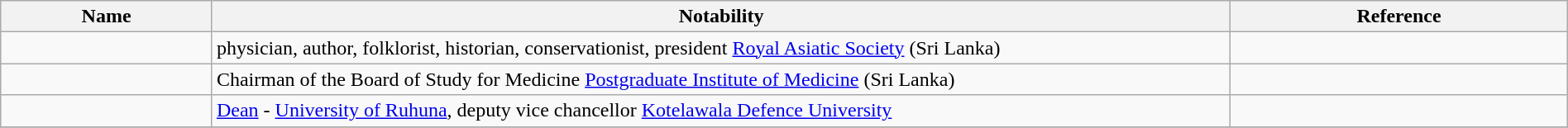<table class="wikitable sortable" style="width:100%">
<tr>
<th style="width:*;">Name</th>
<th style="width:65%;" class="unsortable">Notability</th>
<th style="width:*;" class="unsortable">Reference</th>
</tr>
<tr>
<td></td>
<td>physician, author, folklorist, historian, conservationist, president <a href='#'>Royal Asiatic Society</a> (Sri Lanka)</td>
<td style="text-align:center;"></td>
</tr>
<tr>
<td></td>
<td>Chairman of the Board of Study for Medicine <a href='#'>Postgraduate Institute of Medicine</a> (Sri Lanka)</td>
<td style="text-align:center;"></td>
</tr>
<tr>
<td></td>
<td><a href='#'>Dean</a> - <a href='#'>University of Ruhuna</a>, deputy vice chancellor <a href='#'>Kotelawala Defence University</a></td>
<td style="text-align:center;"></td>
</tr>
<tr>
</tr>
</table>
